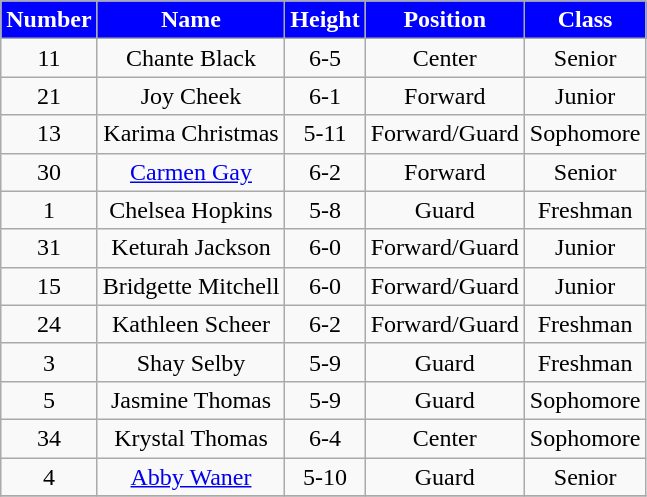<table class="wikitable" style="text-align:center">
<tr>
<th style="background:blue;color:#FFFFFF;">Number</th>
<th style="background:blue;color:#FFFFFF;">Name</th>
<th style="background:blue;color:#FFFFFF;">Height</th>
<th style="background:blue;color:#FFFFFF;">Position</th>
<th style="background:blue;color:#FFFFFF;">Class</th>
</tr>
<tr>
<td>11</td>
<td>Chante Black</td>
<td>6-5</td>
<td>Center</td>
<td>Senior</td>
</tr>
<tr>
<td>21</td>
<td>Joy Cheek</td>
<td>6-1</td>
<td>Forward</td>
<td>Junior</td>
</tr>
<tr>
<td>13</td>
<td>Karima Christmas</td>
<td>5-11</td>
<td>Forward/Guard</td>
<td>Sophomore</td>
</tr>
<tr>
<td>30</td>
<td><a href='#'>Carmen Gay</a></td>
<td>6-2</td>
<td>Forward</td>
<td>Senior</td>
</tr>
<tr>
<td>1</td>
<td>Chelsea Hopkins</td>
<td>5-8</td>
<td>Guard</td>
<td>Freshman</td>
</tr>
<tr>
<td>31</td>
<td>Keturah Jackson</td>
<td>6-0</td>
<td>Forward/Guard</td>
<td>Junior</td>
</tr>
<tr>
<td>15</td>
<td>Bridgette Mitchell</td>
<td>6-0</td>
<td>Forward/Guard</td>
<td>Junior</td>
</tr>
<tr>
<td>24</td>
<td>Kathleen Scheer</td>
<td>6-2</td>
<td>Forward/Guard</td>
<td>Freshman</td>
</tr>
<tr>
<td>3</td>
<td>Shay Selby</td>
<td>5-9</td>
<td>Guard</td>
<td>Freshman</td>
</tr>
<tr>
<td>5</td>
<td>Jasmine Thomas</td>
<td>5-9</td>
<td>Guard</td>
<td>Sophomore</td>
</tr>
<tr>
<td>34</td>
<td>Krystal Thomas</td>
<td>6-4</td>
<td>Center</td>
<td>Sophomore</td>
</tr>
<tr>
<td>4</td>
<td><a href='#'>Abby Waner</a></td>
<td>5-10</td>
<td>Guard</td>
<td>Senior</td>
</tr>
<tr>
</tr>
</table>
